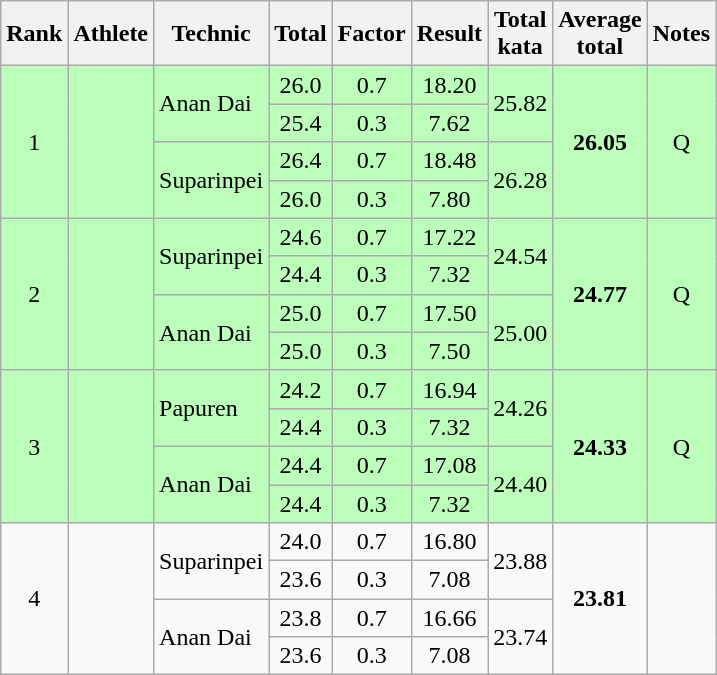<table class="wikitable" style="text-align:center">
<tr>
<th>Rank</th>
<th>Athlete</th>
<th>Technic</th>
<th>Total</th>
<th>Factor</th>
<th>Result</th>
<th>Total<br>kata</th>
<th>Average<br>total</th>
<th>Notes</th>
</tr>
<tr bgcolor=bbffbb>
<td rowspan=4>1</td>
<td rowspan=4 align=left></td>
<td rowspan=2 align=left>Anan Dai</td>
<td>26.0</td>
<td>0.7</td>
<td>18.20</td>
<td rowspan=2>25.82</td>
<td rowspan=4><strong>26.05</strong></td>
<td rowspan=4>Q</td>
</tr>
<tr bgcolor=bbffbb>
<td>25.4</td>
<td>0.3</td>
<td>7.62</td>
</tr>
<tr bgcolor=bbffbb>
<td rowspan=2 align=left>Suparinpei</td>
<td>26.4</td>
<td>0.7</td>
<td>18.48</td>
<td rowspan=2>26.28</td>
</tr>
<tr bgcolor=bbffbb>
<td>26.0</td>
<td>0.3</td>
<td>7.80</td>
</tr>
<tr bgcolor=bbffbb>
<td rowspan=4>2</td>
<td rowspan=4 align=left></td>
<td rowspan=2 align=left>Suparinpei</td>
<td>24.6</td>
<td>0.7</td>
<td>17.22</td>
<td rowspan=2>24.54</td>
<td rowspan=4><strong>24.77</strong></td>
<td rowspan=4>Q</td>
</tr>
<tr bgcolor=bbffbb>
<td>24.4</td>
<td>0.3</td>
<td>7.32</td>
</tr>
<tr bgcolor=bbffbb>
<td rowspan=2 align=left>Anan Dai</td>
<td>25.0</td>
<td>0.7</td>
<td>17.50</td>
<td rowspan=2>25.00</td>
</tr>
<tr bgcolor=bbffbb>
<td>25.0</td>
<td>0.3</td>
<td>7.50</td>
</tr>
<tr bgcolor=bbffbb>
<td rowspan=4>3</td>
<td rowspan=4 align=left></td>
<td rowspan=2 align=left>Papuren</td>
<td>24.2</td>
<td>0.7</td>
<td>16.94</td>
<td rowspan=2>24.26</td>
<td rowspan=4><strong>24.33</strong></td>
<td rowspan=4>Q</td>
</tr>
<tr bgcolor=bbffbb>
<td>24.4</td>
<td>0.3</td>
<td>7.32</td>
</tr>
<tr bgcolor=bbffbb>
<td rowspan=2 align=left>Anan Dai</td>
<td>24.4</td>
<td>0.7</td>
<td>17.08</td>
<td rowspan=2>24.40</td>
</tr>
<tr bgcolor=bbffbb>
<td>24.4</td>
<td>0.3</td>
<td>7.32</td>
</tr>
<tr>
<td rowspan=4>4</td>
<td rowspan=4 align=left></td>
<td rowspan=2 align=left>Suparinpei</td>
<td>24.0</td>
<td>0.7</td>
<td>16.80</td>
<td rowspan=2>23.88</td>
<td rowspan=4><strong>23.81</strong></td>
<td rowspan=4></td>
</tr>
<tr>
<td>23.6</td>
<td>0.3</td>
<td>7.08</td>
</tr>
<tr>
<td rowspan=2 align=left>Anan Dai</td>
<td>23.8</td>
<td>0.7</td>
<td>16.66</td>
<td rowspan=2>23.74</td>
</tr>
<tr>
<td>23.6</td>
<td>0.3</td>
<td>7.08</td>
</tr>
</table>
